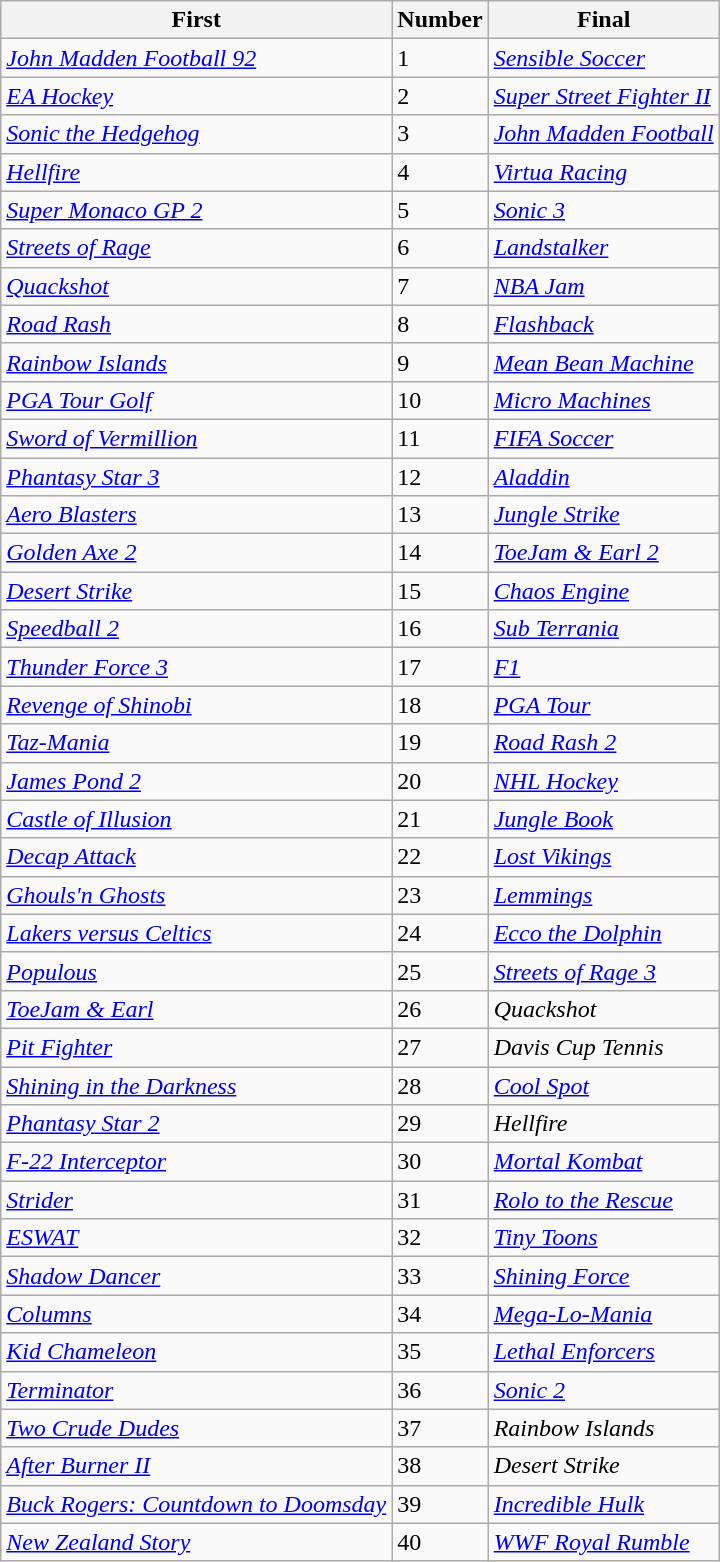<table class="wikitable">
<tr>
<th>First</th>
<th>Number</th>
<th>Final</th>
</tr>
<tr>
<td><em><a href='#'>John Madden Football 92</a></em></td>
<td>1</td>
<td><em><a href='#'>Sensible Soccer</a></em></td>
</tr>
<tr>
<td><em><a href='#'>EA Hockey</a></em></td>
<td>2</td>
<td><em><a href='#'>Super Street Fighter II</a></em></td>
</tr>
<tr>
<td><em><a href='#'>Sonic the Hedgehog</a></em></td>
<td>3</td>
<td><em><a href='#'>John Madden Football</a></em></td>
</tr>
<tr>
<td><em><a href='#'>Hellfire</a></em></td>
<td>4</td>
<td><em><a href='#'>Virtua Racing</a></em></td>
</tr>
<tr>
<td><em><a href='#'>Super Monaco GP 2</a></em></td>
<td>5</td>
<td><em><a href='#'>Sonic 3</a></em></td>
</tr>
<tr>
<td><em><a href='#'>Streets of Rage</a></em></td>
<td>6</td>
<td><em><a href='#'>Landstalker</a></em></td>
</tr>
<tr>
<td><em><a href='#'>Quackshot</a></em></td>
<td>7</td>
<td><em><a href='#'>NBA Jam</a></em></td>
</tr>
<tr>
<td><em><a href='#'>Road Rash</a></em></td>
<td>8</td>
<td><em><a href='#'>Flashback</a></em></td>
</tr>
<tr>
<td><em><a href='#'>Rainbow Islands</a></em></td>
<td>9</td>
<td><em><a href='#'>Mean Bean Machine</a></em></td>
</tr>
<tr>
<td><em><a href='#'>PGA Tour Golf</a></em></td>
<td>10</td>
<td><em><a href='#'>Micro Machines</a></em></td>
</tr>
<tr>
<td><em><a href='#'>Sword of Vermillion</a></em></td>
<td>11</td>
<td><em><a href='#'>FIFA Soccer</a></em></td>
</tr>
<tr>
<td><em><a href='#'>Phantasy Star 3</a></em></td>
<td>12</td>
<td><em><a href='#'>Aladdin</a></em></td>
</tr>
<tr>
<td><em><a href='#'>Aero Blasters</a></em></td>
<td>13</td>
<td><em><a href='#'>Jungle Strike</a></em></td>
</tr>
<tr>
<td><em><a href='#'>Golden Axe 2</a></em></td>
<td>14</td>
<td><em><a href='#'>ToeJam & Earl 2</a></em></td>
</tr>
<tr>
<td><em><a href='#'>Desert Strike</a></em></td>
<td>15</td>
<td><em><a href='#'>Chaos Engine</a></em></td>
</tr>
<tr>
<td><em><a href='#'>Speedball 2</a></em></td>
<td>16</td>
<td><em><a href='#'>Sub Terrania</a></em></td>
</tr>
<tr>
<td><em><a href='#'>Thunder Force 3</a></em></td>
<td>17</td>
<td><em><a href='#'>F1</a></em></td>
</tr>
<tr>
<td><em><a href='#'>Revenge of Shinobi</a></em></td>
<td>18</td>
<td><em><a href='#'>PGA Tour</a></em></td>
</tr>
<tr>
<td><em><a href='#'>Taz-Mania</a></em></td>
<td>19</td>
<td><em><a href='#'>Road Rash 2</a></em></td>
</tr>
<tr>
<td><em><a href='#'>James Pond 2</a></em></td>
<td>20</td>
<td><em><a href='#'>NHL Hockey</a></em></td>
</tr>
<tr>
<td><em><a href='#'>Castle of Illusion</a></em></td>
<td>21</td>
<td><em><a href='#'>Jungle Book</a></em></td>
</tr>
<tr>
<td><em><a href='#'>Decap Attack</a></em></td>
<td>22</td>
<td><em><a href='#'>Lost Vikings</a></em></td>
</tr>
<tr>
<td><em><a href='#'>Ghouls'n Ghosts</a></em></td>
<td>23</td>
<td><em><a href='#'>Lemmings</a></em></td>
</tr>
<tr>
<td><em><a href='#'>Lakers versus Celtics</a></em></td>
<td>24</td>
<td><em><a href='#'>Ecco the Dolphin</a></em></td>
</tr>
<tr>
<td><em><a href='#'>Populous</a></em></td>
<td>25</td>
<td><em><a href='#'>Streets of Rage 3</a></em></td>
</tr>
<tr>
<td><em><a href='#'>ToeJam & Earl</a></em></td>
<td>26</td>
<td><em>Quackshot</em></td>
</tr>
<tr>
<td><em><a href='#'>Pit Fighter</a></em></td>
<td>27</td>
<td><em>Davis Cup Tennis</em></td>
</tr>
<tr>
<td><em><a href='#'>Shining in the Darkness</a></em></td>
<td>28</td>
<td><em><a href='#'>Cool Spot</a></em></td>
</tr>
<tr>
<td><em><a href='#'>Phantasy Star 2</a></em></td>
<td>29</td>
<td><em>Hellfire</em></td>
</tr>
<tr>
<td><em><a href='#'>F-22 Interceptor</a></em></td>
<td>30</td>
<td><em><a href='#'>Mortal Kombat</a></em></td>
</tr>
<tr>
<td><em><a href='#'>Strider</a></em></td>
<td>31</td>
<td><em><a href='#'>Rolo to the Rescue</a></em></td>
</tr>
<tr>
<td><em><a href='#'>ESWAT</a></em></td>
<td>32</td>
<td><em><a href='#'>Tiny Toons</a></em></td>
</tr>
<tr>
<td><em><a href='#'>Shadow Dancer</a></em></td>
<td>33</td>
<td><em><a href='#'>Shining Force</a></em></td>
</tr>
<tr>
<td><em><a href='#'>Columns</a></em></td>
<td>34</td>
<td><em><a href='#'>Mega-Lo-Mania</a></em></td>
</tr>
<tr>
<td><em><a href='#'>Kid Chameleon</a></em></td>
<td>35</td>
<td><em><a href='#'>Lethal Enforcers</a></em></td>
</tr>
<tr>
<td><em><a href='#'>Terminator</a></em></td>
<td>36</td>
<td><em><a href='#'>Sonic 2</a></em></td>
</tr>
<tr>
<td><em><a href='#'>Two Crude Dudes</a></em></td>
<td>37</td>
<td><em>Rainbow Islands</em></td>
</tr>
<tr>
<td><em><a href='#'>After Burner II</a></em></td>
<td>38</td>
<td><em>Desert Strike</em></td>
</tr>
<tr>
<td><em><a href='#'>Buck Rogers: Countdown to Doomsday</a></em></td>
<td>39</td>
<td><em><a href='#'>Incredible Hulk</a></em></td>
</tr>
<tr>
<td><em><a href='#'>New Zealand Story</a></em></td>
<td>40</td>
<td><em><a href='#'>WWF Royal Rumble</a></em></td>
</tr>
</table>
